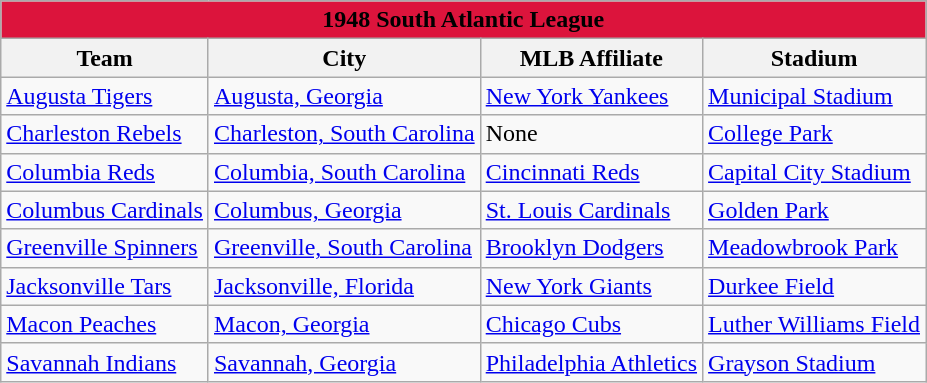<table class="wikitable" style="width:auto">
<tr>
<td bgcolor="#DC143C" align="center" colspan="7"><strong><span>1948 South Atlantic League</span></strong></td>
</tr>
<tr>
<th>Team</th>
<th>City</th>
<th>MLB Affiliate</th>
<th>Stadium</th>
</tr>
<tr>
<td><a href='#'>Augusta Tigers</a></td>
<td><a href='#'>Augusta, Georgia</a></td>
<td><a href='#'>New York Yankees</a></td>
<td><a href='#'>Municipal Stadium</a></td>
</tr>
<tr>
<td><a href='#'>Charleston Rebels</a></td>
<td><a href='#'>Charleston, South Carolina</a></td>
<td>None</td>
<td><a href='#'>College Park</a></td>
</tr>
<tr>
<td><a href='#'>Columbia Reds</a></td>
<td><a href='#'>Columbia, South Carolina</a></td>
<td><a href='#'>Cincinnati Reds</a></td>
<td><a href='#'>Capital City Stadium</a></td>
</tr>
<tr>
<td><a href='#'>Columbus Cardinals</a></td>
<td><a href='#'>Columbus, Georgia</a></td>
<td><a href='#'>St. Louis Cardinals</a></td>
<td><a href='#'>Golden Park</a></td>
</tr>
<tr>
<td><a href='#'>Greenville Spinners</a></td>
<td><a href='#'>Greenville, South Carolina</a></td>
<td><a href='#'>Brooklyn Dodgers</a></td>
<td><a href='#'>Meadowbrook Park</a></td>
</tr>
<tr>
<td><a href='#'>Jacksonville Tars</a></td>
<td><a href='#'>Jacksonville, Florida</a></td>
<td><a href='#'>New York Giants</a></td>
<td><a href='#'>Durkee Field</a></td>
</tr>
<tr>
<td><a href='#'>Macon Peaches</a></td>
<td><a href='#'>Macon, Georgia</a></td>
<td><a href='#'>Chicago Cubs</a></td>
<td><a href='#'>Luther Williams Field</a></td>
</tr>
<tr>
<td><a href='#'>Savannah Indians</a></td>
<td><a href='#'>Savannah, Georgia</a></td>
<td><a href='#'>Philadelphia Athletics</a></td>
<td><a href='#'>Grayson Stadium</a></td>
</tr>
</table>
